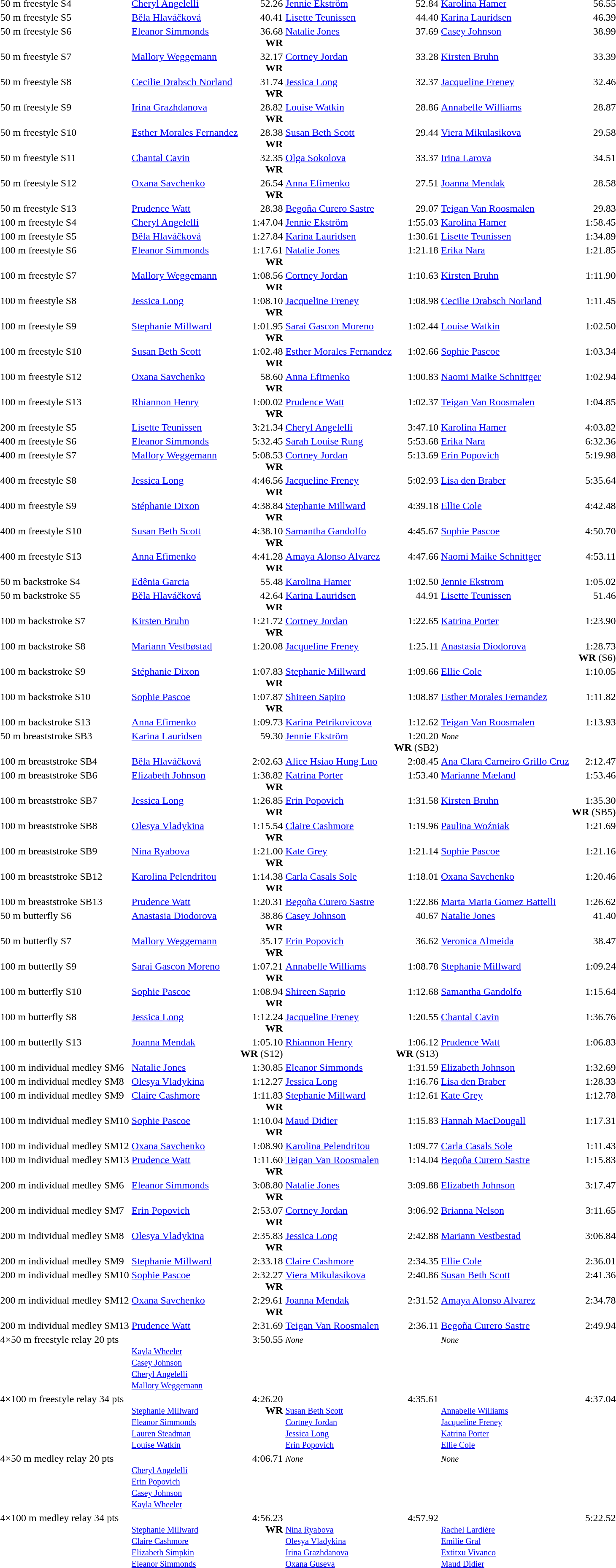<table>
<tr valign="top">
<td>50 m freestyle S4</td>
<td><a href='#'>Cheryl Angelelli</a><br><small></small></td>
<td align="right">52.26</td>
<td><a href='#'>Jennie Ekström</a><br><small></small></td>
<td align="right">52.84</td>
<td><a href='#'>Karolina Hamer</a><br><small></small></td>
<td align="right">56.55</td>
</tr>
<tr valign="top">
<td>50 m freestyle S5</td>
<td><a href='#'>Běla Hlaváčková</a><br><small></small></td>
<td align="right">40.41</td>
<td><a href='#'>Lisette Teunissen</a><br><small></small></td>
<td align="right">44.40</td>
<td><a href='#'>Karina Lauridsen</a><br><small></small></td>
<td align="right">46.39</td>
</tr>
<tr valign="top">
<td>50 m freestyle S6</td>
<td><a href='#'>Eleanor Simmonds</a><br><small></small></td>
<td align="right">36.68<br><strong>WR</strong></td>
<td><a href='#'>Natalie Jones</a><br><small></small></td>
<td align="right">37.69</td>
<td><a href='#'>Casey Johnson</a><br><small></small></td>
<td align="right">38.99</td>
</tr>
<tr valign="top">
<td>50 m freestyle S7</td>
<td><a href='#'>Mallory Weggemann</a><br><small></small></td>
<td align="right">32.17<br><strong>WR</strong></td>
<td><a href='#'>Cortney Jordan</a><br><small></small></td>
<td align="right">33.28</td>
<td><a href='#'>Kirsten Bruhn</a><br><small></small></td>
<td align="right">33.39</td>
</tr>
<tr valign="top">
<td>50 m freestyle S8</td>
<td><a href='#'>Cecilie Drabsch Norland</a><br><small></small></td>
<td align="right">31.74<br><strong>WR</strong></td>
<td><a href='#'>Jessica Long</a><br><small></small></td>
<td align="right">32.37</td>
<td><a href='#'>Jacqueline Freney</a><br><small></small></td>
<td align="right">32.46</td>
</tr>
<tr valign="top">
<td>50 m freestyle S9</td>
<td><a href='#'>Irina Grazhdanova</a><br><small></small></td>
<td align="right">28.82<br><strong>WR</strong></td>
<td><a href='#'>Louise Watkin</a><br><small></small></td>
<td align="right">28.86</td>
<td><a href='#'>Annabelle Williams</a><br><small></small></td>
<td align="right">28.87</td>
</tr>
<tr valign="top">
<td>50 m freestyle S10</td>
<td><a href='#'>Esther Morales Fernandez</a><br><small></small></td>
<td align="right">28.38<br><strong>WR</strong></td>
<td><a href='#'>Susan Beth Scott</a><br><small></small></td>
<td align="right">29.44</td>
<td><a href='#'>Viera Mikulasikova</a><br><small></small></td>
<td align="right">29.58</td>
</tr>
<tr valign="top">
<td>50 m freestyle S11</td>
<td><a href='#'>Chantal Cavin</a><br><small></small></td>
<td align="right">32.35<br><strong>WR</strong></td>
<td><a href='#'>Olga Sokolova</a><br><small></small></td>
<td align="right">33.37</td>
<td><a href='#'>Irina Larova</a><br><small></small></td>
<td align="right">34.51</td>
</tr>
<tr valign="top">
<td>50 m freestyle S12</td>
<td><a href='#'>Oxana Savchenko</a><br><small></small></td>
<td align="right">26.54<br><strong>WR</strong></td>
<td><a href='#'>Anna Efimenko</a><br><small></small></td>
<td align="right">27.51</td>
<td><a href='#'>Joanna Mendak</a><br><small></small></td>
<td align="right">28.58</td>
</tr>
<tr valign="top">
<td>50 m freestyle S13</td>
<td><a href='#'>Prudence Watt</a><br><small></small></td>
<td align="right">28.38</td>
<td><a href='#'>Begoña Curero Sastre</a><br><small></small></td>
<td align="right">29.07</td>
<td><a href='#'>Teigan Van Roosmalen</a><br><small></small></td>
<td align="right">29.83</td>
</tr>
<tr valign="top">
<td>100 m freestyle S4</td>
<td><a href='#'>Cheryl Angelelli</a><br><small></small></td>
<td align="right">1:47.04</td>
<td><a href='#'>Jennie Ekström</a><br><small></small></td>
<td align="right">1:55.03</td>
<td><a href='#'>Karolina Hamer</a><br><small></small></td>
<td align="right">1:58.45</td>
</tr>
<tr valign="top">
<td>100 m freestyle S5</td>
<td><a href='#'>Běla Hlaváčková</a><br><small></small></td>
<td align="right">1:27.84</td>
<td><a href='#'>Karina Lauridsen</a><br><small></small></td>
<td align="right">1:30.61</td>
<td><a href='#'>Lisette Teunissen</a><br><small></small></td>
<td align="right">1:34.89</td>
</tr>
<tr valign="top">
<td>100 m freestyle S6</td>
<td><a href='#'>Eleanor Simmonds</a><br><small></small></td>
<td align="right">1:17.61<br><strong>WR</strong></td>
<td><a href='#'>Natalie Jones</a><br><small></small></td>
<td align="right">1:21.18</td>
<td><a href='#'>Erika Nara</a><br><small></small></td>
<td align="right">1:21.85</td>
</tr>
<tr valign="top">
<td>100 m freestyle S7</td>
<td><a href='#'>Mallory Weggemann</a><br><small></small></td>
<td align="right">1:08.56<br><strong>WR</strong></td>
<td><a href='#'>Cortney Jordan</a><br><small></small></td>
<td align="right">1:10.63</td>
<td><a href='#'>Kirsten Bruhn</a><br><small></small></td>
<td align="right">1:11.90</td>
</tr>
<tr valign="top">
<td>100 m freestyle S8</td>
<td><a href='#'>Jessica Long</a><br><small></small></td>
<td align="right">1:08.10<br><strong>WR</strong></td>
<td><a href='#'>Jacqueline Freney</a><br><small></small></td>
<td align="right">1:08.98</td>
<td><a href='#'>Cecilie Drabsch Norland</a><br><small></small></td>
<td align="right">1:11.45</td>
</tr>
<tr valign="top">
<td>100 m freestyle S9</td>
<td><a href='#'>Stephanie Millward</a><br><small></small></td>
<td align="right">1:01.95<br><strong>WR</strong></td>
<td><a href='#'>Sarai Gascon Moreno</a><br><small></small></td>
<td align="right">1:02.44</td>
<td><a href='#'>Louise Watkin</a><br><small></small></td>
<td align="right">1:02.50</td>
</tr>
<tr valign="top">
<td>100 m freestyle S10</td>
<td><a href='#'>Susan Beth Scott</a><br><small></small></td>
<td align="right">1:02.48<br><strong>WR</strong></td>
<td><a href='#'>Esther Morales Fernandez</a><br><small></small></td>
<td align="right">1:02.66</td>
<td><a href='#'>Sophie Pascoe</a><br><small></small></td>
<td align="right">1:03.34</td>
</tr>
<tr valign="top">
<td>100 m freestyle S12</td>
<td><a href='#'>Oxana Savchenko</a><br><small></small></td>
<td align="right">58.60<br><strong>WR</strong></td>
<td><a href='#'>Anna Efimenko</a><br><small></small></td>
<td align="right">1:00.83</td>
<td><a href='#'>Naomi Maike Schnittger</a><br><small></small></td>
<td align="right">1:02.94</td>
</tr>
<tr valign="top">
<td>100 m freestyle S13</td>
<td><a href='#'>Rhiannon Henry</a><br><small></small></td>
<td align="right">1:00.02<br><strong>WR</strong></td>
<td><a href='#'>Prudence Watt</a><br><small></small></td>
<td align="right">1:02.37</td>
<td><a href='#'>Teigan Van Roosmalen</a><br><small></small></td>
<td align="right">1:04.85</td>
</tr>
<tr valign="top">
<td>200 m freestyle S5</td>
<td><a href='#'>Lisette Teunissen</a><br><small></small></td>
<td align="right">3:21.34</td>
<td><a href='#'>Cheryl Angelelli</a><br><small></small></td>
<td align="right">3:47.10</td>
<td><a href='#'>Karolina Hamer</a><br><small></small></td>
<td align="right">4:03.82</td>
</tr>
<tr valign="top">
<td>400 m freestyle S6</td>
<td><a href='#'>Eleanor Simmonds</a><br><small></small></td>
<td align="right">5:32.45</td>
<td><a href='#'>Sarah Louise Rung</a><br><small></small></td>
<td align="right">5:53.68</td>
<td><a href='#'>Erika Nara</a><br><small></small></td>
<td align="right">6:32.36</td>
</tr>
<tr valign="top">
<td>400 m freestyle S7</td>
<td><a href='#'>Mallory Weggemann</a><br><small></small></td>
<td align="right">5:08.53<br><strong>WR</strong></td>
<td><a href='#'>Cortney Jordan</a><br><small></small></td>
<td align="right">5:13.69</td>
<td><a href='#'>Erin Popovich</a><br><small></small></td>
<td align="right">5:19.98</td>
</tr>
<tr valign="top">
<td>400 m freestyle S8</td>
<td><a href='#'>Jessica Long</a><br><small></small></td>
<td align="right">4:46.56<br><strong>WR</strong></td>
<td><a href='#'>Jacqueline Freney</a><br><small></small></td>
<td align="right">5:02.93</td>
<td><a href='#'>Lisa den Braber</a><br><small></small></td>
<td align="right">5:35.64</td>
</tr>
<tr valign="top">
<td>400 m freestyle S9</td>
<td><a href='#'>Stéphanie Dixon</a><br><small></small></td>
<td align="right">4:38.84<br><strong>WR</strong></td>
<td><a href='#'>Stephanie Millward</a><br><small></small></td>
<td align="right">4:39.18</td>
<td><a href='#'>Ellie Cole</a><br><small></small></td>
<td align="right">4:42.48</td>
</tr>
<tr valign="top">
<td>400 m freestyle S10</td>
<td><a href='#'>Susan Beth Scott</a><br><small></small></td>
<td align="right">4:38.10<br><strong>WR</strong></td>
<td><a href='#'>Samantha Gandolfo</a><br><small></small></td>
<td align="right">4:45.67</td>
<td><a href='#'>Sophie Pascoe</a><br><small></small></td>
<td align="right">4:50.70</td>
</tr>
<tr valign="top">
<td>400 m freestyle S13</td>
<td><a href='#'>Anna Efimenko</a><br><small></small></td>
<td align="right">4:41.28<br><strong>WR</strong></td>
<td><a href='#'>Amaya Alonso Alvarez</a><br><small></small></td>
<td align="right">4:47.66</td>
<td><a href='#'>Naomi Maike Schnittger</a><br><small></small></td>
<td align="right">4:53.11</td>
</tr>
<tr valign="top">
<td>50 m backstroke S4</td>
<td><a href='#'>Edênia Garcia</a><br><small></small></td>
<td align="right">55.48</td>
<td><a href='#'>Karolina Hamer</a><br><small></small></td>
<td align="right">1:02.50</td>
<td><a href='#'>Jennie Ekstrom</a><br><small></small></td>
<td align="right">1:05.02</td>
</tr>
<tr valign="top">
<td>50 m backstroke S5</td>
<td><a href='#'>Běla Hlaváčková</a><br><small></small></td>
<td align="right">42.64<br><strong>WR</strong></td>
<td><a href='#'>Karina Lauridsen</a><br><small></small></td>
<td align="right">44.91</td>
<td><a href='#'>Lisette Teunissen</a><br><small></small></td>
<td align="right">51.46</td>
</tr>
<tr valign="top">
<td>100 m backstroke S7</td>
<td><a href='#'>Kirsten Bruhn</a><br><small></small></td>
<td align="right">1:21.72<br><strong>WR</strong></td>
<td><a href='#'>Cortney Jordan</a><br><small></small></td>
<td align="right">1:22.65</td>
<td><a href='#'>Katrina Porter</a><br><small></small></td>
<td align="right">1:23.90</td>
</tr>
<tr valign="top">
<td>100 m backstroke S8</td>
<td><a href='#'>Mariann Vestbøstad</a><br><small></small></td>
<td align="right">1:20.08</td>
<td><a href='#'>Jacqueline Freney</a><br><small></small></td>
<td align="right">1:25.11</td>
<td><a href='#'>Anastasia Diodorova</a><br><small></small></td>
<td align="right">1:28.73<br><strong>WR</strong> (S6)</td>
</tr>
<tr valign="top">
<td>100 m backstroke S9</td>
<td><a href='#'>Stéphanie Dixon</a><br><small></small></td>
<td align="right">1:07.83<br><strong>WR</strong></td>
<td><a href='#'>Stephanie Millward</a><br><small></small></td>
<td align="right">1:09.66</td>
<td><a href='#'>Ellie Cole</a><br><small></small></td>
<td align="right">1:10.05</td>
</tr>
<tr valign="top">
<td>100 m backstroke S10</td>
<td><a href='#'>Sophie Pascoe</a><br><small></small></td>
<td align="right">1:07.87<br><strong>WR</strong></td>
<td><a href='#'>Shireen Sapiro</a><br><small></small></td>
<td align="right">1:08.87</td>
<td><a href='#'>Esther Morales Fernandez</a><br><small></small></td>
<td align="right">1:11.82</td>
</tr>
<tr valign="top">
<td>100 m backstroke S13</td>
<td><a href='#'>Anna Efimenko</a><br><small></small></td>
<td align="right">1:09.73</td>
<td><a href='#'>Karina Petrikovicova</a><br><small></small></td>
<td align="right">1:12.62</td>
<td><a href='#'>Teigan Van Roosmalen</a><br><small></small></td>
<td align="right">1:13.93</td>
</tr>
<tr valign="top">
<td>50 m breaststroke SB3</td>
<td><a href='#'>Karina Lauridsen</a><br><small></small></td>
<td align="right">59.30</td>
<td><a href='#'>Jennie Ekström</a><br><small></small></td>
<td align="right">1:20.20<br><strong>WR</strong> (SB2)</td>
<td><small><em>None</em></small></td>
<td align="right"></td>
</tr>
<tr valign="top">
<td>100 m breaststroke SB4</td>
<td><a href='#'>Běla Hlaváčková</a><br><small></small></td>
<td align="right">2:02.63</td>
<td><a href='#'>Alice Hsiao Hung Luo</a><br><small></small></td>
<td align="right">2:08.45</td>
<td><a href='#'>Ana Clara Carneiro Grillo Cruz</a><br><small></small></td>
<td align="right">2:12.47</td>
</tr>
<tr valign="top">
<td>100 m breaststroke SB6</td>
<td><a href='#'>Elizabeth Johnson</a><br><small></small></td>
<td align="right">1:38.82<br><strong>WR</strong></td>
<td><a href='#'>Katrina Porter</a><br><small></small></td>
<td align="right">1:53.40</td>
<td><a href='#'>Marianne Mæland</a><br><small></small></td>
<td align="right">1:53.46</td>
</tr>
<tr valign="top">
<td>100 m breaststroke SB7</td>
<td><a href='#'>Jessica Long</a><br><small></small></td>
<td align="right">1:26.85<br><strong>WR</strong></td>
<td><a href='#'>Erin Popovich</a><br><small></small></td>
<td align="right">1:31.58</td>
<td><a href='#'>Kirsten Bruhn</a><br><small></small></td>
<td align="right">1:35.30<br><strong>WR</strong> (SB5)</td>
</tr>
<tr valign="top">
<td>100 m breaststroke SB8</td>
<td><a href='#'>Olesya Vladykina</a><br><small></small></td>
<td align="right">1:15.54<br><strong>WR</strong></td>
<td><a href='#'>Claire Cashmore</a><br><small></small></td>
<td align="right">1:19.96</td>
<td><a href='#'>Paulina Woźniak</a><br><small></small></td>
<td align="right">1:21.69</td>
</tr>
<tr valign="top">
<td>100 m breaststroke SB9</td>
<td><a href='#'>Nina Ryabova</a><br><small></small></td>
<td align="right">1:21.00<br><strong>WR</strong></td>
<td><a href='#'>Kate Grey</a><br><small></small></td>
<td align="right">1:21.14</td>
<td><a href='#'>Sophie Pascoe</a><br><small></small></td>
<td align="right">1:21.16</td>
</tr>
<tr valign="top">
<td>100 m breaststroke SB12</td>
<td><a href='#'>Karolina Pelendritou</a><br><small></small></td>
<td align="right">1:14.38<br><strong>WR</strong></td>
<td><a href='#'>Carla Casals Sole</a><br><small></small></td>
<td align="right">1:18.01</td>
<td><a href='#'>Oxana Savchenko</a><br><small></small></td>
<td align="right">1:20.46</td>
</tr>
<tr valign="top">
<td>100 m breaststroke SB13</td>
<td><a href='#'>Prudence Watt</a><br><small></small></td>
<td align="right">1:20.31</td>
<td><a href='#'>Begoña Curero Sastre</a><br><small></small></td>
<td align="right">1:22.86</td>
<td><a href='#'>Marta Maria Gomez Battelli</a><br><small></small></td>
<td align="right">1:26.62</td>
</tr>
<tr valign="top">
<td>50 m butterfly S6</td>
<td><a href='#'>Anastasia Diodorova</a><br><small></small></td>
<td align="right">38.86<br><strong>WR</strong></td>
<td><a href='#'>Casey Johnson</a><br><small></small></td>
<td align="right">40.67</td>
<td><a href='#'>Natalie Jones</a><br><small></small></td>
<td align="right">41.40</td>
</tr>
<tr valign="top">
<td>50 m butterfly S7</td>
<td><a href='#'>Mallory Weggemann</a><br><small></small></td>
<td align="right">35.17<br><strong>WR</strong></td>
<td><a href='#'>Erin Popovich</a><br><small></small></td>
<td align="right">36.62</td>
<td><a href='#'>Veronica Almeida</a><br><small></small></td>
<td align="right">38.47</td>
</tr>
<tr valign="top">
<td>100 m butterfly S9</td>
<td><a href='#'>Sarai Gascon Moreno</a><br><small></small></td>
<td align="right">1:07.21<br><strong>WR</strong></td>
<td><a href='#'>Annabelle Williams</a><br><small></small></td>
<td align="right">1:08.78</td>
<td><a href='#'>Stephanie Millward</a><br><small></small></td>
<td align="right">1:09.24</td>
</tr>
<tr valign="top">
<td>100 m butterfly S10</td>
<td><a href='#'>Sophie Pascoe</a><br><small></small></td>
<td align="right">1:08.94<br><strong>WR</strong></td>
<td><a href='#'>Shireen Saprio</a><br><small></small></td>
<td align="right">1:12.68</td>
<td><a href='#'>Samantha Gandolfo</a><br><small></small></td>
<td align="right">1:15.64</td>
</tr>
<tr valign="top">
<td>100 m butterfly S8</td>
<td><a href='#'>Jessica Long</a><br><small></small></td>
<td align="right">1:12.24<br><strong>WR</strong></td>
<td><a href='#'>Jacqueline Freney</a><br><small></small></td>
<td align="right">1:20.55</td>
<td><a href='#'>Chantal Cavin</a><br><small></small></td>
<td align="right">1:36.76</td>
</tr>
<tr valign="top">
<td>100 m butterfly S13</td>
<td><a href='#'>Joanna Mendak</a><br><small></small></td>
<td align="right">1:05.10<br><strong>WR</strong> (S12)</td>
<td><a href='#'>Rhiannon Henry</a><br><small></small></td>
<td align="right">1:06.12<br><strong>WR</strong> (S13)</td>
<td><a href='#'>Prudence Watt</a><br><small></small></td>
<td align="right">1:06.83</td>
</tr>
<tr valign="top">
<td>100 m individual medley SM6</td>
<td><a href='#'>Natalie Jones</a><br><small></small></td>
<td align="right">1:30.85</td>
<td><a href='#'>Eleanor Simmonds</a><br><small></small></td>
<td align="right">1:31.59</td>
<td><a href='#'>Elizabeth Johnson</a><br><small></small></td>
<td align="right">1:32.69</td>
</tr>
<tr valign="top">
<td>100 m individual medley SM8</td>
<td><a href='#'>Olesya Vladykina</a><br><small></small></td>
<td align="right">1:12.27</td>
<td><a href='#'>Jessica Long</a><br><small></small></td>
<td align="right">1:16.76</td>
<td><a href='#'>Lisa den Braber</a><br><small></small></td>
<td align="right">1:28.33</td>
</tr>
<tr valign="top">
<td>100 m individual medley SM9</td>
<td><a href='#'>Claire Cashmore</a><br><small></small></td>
<td align="right">1:11.83<br><strong>WR</strong></td>
<td><a href='#'>Stephanie Millward</a><br><small></small></td>
<td align="right">1:12.61</td>
<td><a href='#'>Kate Grey</a><br><small></small></td>
<td align="right">1:12.78</td>
</tr>
<tr valign="top">
<td>100 m individual medley SM10</td>
<td><a href='#'>Sophie Pascoe</a><br><small></small></td>
<td align="right">1:10.04<br><strong>WR</strong></td>
<td><a href='#'>Maud Didier</a><br><small></small></td>
<td align="right">1:15.83</td>
<td><a href='#'>Hannah MacDougall</a><br><small></small></td>
<td align="right">1:17.31</td>
</tr>
<tr valign="top">
<td>100 m individual medley SM12</td>
<td><a href='#'>Oxana Savchenko</a><br><small></small></td>
<td align="right">1:08.90</td>
<td><a href='#'>Karolina Pelendritou</a><br><small></small></td>
<td align="right">1:09.77</td>
<td><a href='#'>Carla Casals Sole</a><br><small></small></td>
<td align="right">1:11.43</td>
</tr>
<tr valign="top">
<td>100 m individual medley SM13</td>
<td><a href='#'>Prudence Watt</a><br><small></small></td>
<td align="right">1:11.60<br><strong>WR</strong></td>
<td><a href='#'>Teigan Van Roosmalen</a><br><small></small></td>
<td align="right">1:14.04</td>
<td><a href='#'>Begoña Curero Sastre</a><br><small></small></td>
<td align="right">1:15.83</td>
</tr>
<tr valign="top">
<td>200 m individual medley SM6</td>
<td><a href='#'>Eleanor Simmonds</a><br><small></small></td>
<td align="right">3:08.80<br><strong>WR</strong></td>
<td><a href='#'>Natalie Jones</a><br><small></small></td>
<td align="right">3:09.88</td>
<td><a href='#'>Elizabeth Johnson</a><br><small></small></td>
<td align="right">3:17.47</td>
</tr>
<tr valign="top">
<td>200 m individual medley SM7</td>
<td><a href='#'>Erin Popovich</a><br><small></small></td>
<td align="right">2:53.07<br><strong>WR</strong></td>
<td><a href='#'>Cortney Jordan</a><br><small></small></td>
<td align="right">3:06.92</td>
<td><a href='#'>Brianna Nelson</a><br><small></small></td>
<td align="right">3:11.65</td>
</tr>
<tr valign="top">
<td>200 m individual medley SM8</td>
<td><a href='#'>Olesya Vladykina</a><br><small></small></td>
<td align="right">2:35.83<br><strong>WR</strong></td>
<td><a href='#'>Jessica Long</a><br><small></small></td>
<td align="right">2:42.88</td>
<td><a href='#'>Mariann Vestbestad</a><br><small></small></td>
<td align="right">3:06.84</td>
</tr>
<tr valign="top">
<td>200 m individual medley SM9</td>
<td><a href='#'>Stephanie Millward</a><br><small></small></td>
<td align="right">2:33.18</td>
<td><a href='#'>Claire Cashmore</a><br><small></small></td>
<td align="right">2:34.35</td>
<td><a href='#'>Ellie Cole</a><br><small></small></td>
<td align="right">2:36.01</td>
</tr>
<tr valign="top">
<td>200 m individual medley SM10</td>
<td><a href='#'>Sophie Pascoe</a><br><small></small></td>
<td align="right">2:32.27<br><strong>WR</strong></td>
<td><a href='#'>Viera Mikulasikova</a><br><small></small></td>
<td align="right">2:40.86</td>
<td><a href='#'>Susan Beth Scott</a><br><small></small></td>
<td align="right">2:41.36</td>
</tr>
<tr valign="top">
<td>200 m individual medley SM12</td>
<td><a href='#'>Oxana Savchenko</a><br><small></small></td>
<td align="right">2:29.61<br><strong>WR</strong></td>
<td><a href='#'>Joanna Mendak</a><br><small></small></td>
<td align="right">2:31.52</td>
<td><a href='#'>Amaya Alonso Alvarez</a><br><small></small></td>
<td align="right">2:34.78</td>
</tr>
<tr valign="top">
<td>200 m individual medley SM13</td>
<td><a href='#'>Prudence Watt</a><br><small></small></td>
<td align="right">2:31.69</td>
<td><a href='#'>Teigan Van Roosmalen</a><br><small></small></td>
<td align="right">2:36.11</td>
<td><a href='#'>Begoña Curero Sastre</a><br><small></small></td>
<td align="right">2:49.94</td>
</tr>
<tr valign="top">
<td>4×50 m freestyle relay 20 pts</td>
<td><br><small><a href='#'>Kayla Wheeler</a><br><a href='#'>Casey Johnson</a><br><a href='#'>Cheryl Angelelli</a><br><a href='#'>Mallory Weggemann</a></small></td>
<td align="right">3:50.55</td>
<td><small><em>None</em></small></td>
<td align="right"></td>
<td><small><em>None</em></small></td>
<td align="right"></td>
</tr>
<tr valign="top">
<td>4×100 m freestyle relay 34 pts</td>
<td><br><small><a href='#'>Stephanie Millward</a><br><a href='#'>Eleanor Simmonds</a><br><a href='#'>Lauren Steadman</a><br><a href='#'>Louise Watkin</a></small></td>
<td align="right">4:26.20<br><strong>WR</strong></td>
<td><br><small><a href='#'>Susan Beth Scott</a><br><a href='#'>Cortney Jordan</a><br><a href='#'>Jessica Long</a><br><a href='#'>Erin Popovich</a></small></td>
<td align="right">4:35.61</td>
<td><br><small><a href='#'>Annabelle Williams</a><br><a href='#'>Jacqueline Freney</a><br><a href='#'>Katrina Porter</a><br><a href='#'>Ellie Cole</a></small></td>
<td align="right">4:37.04</td>
</tr>
<tr valign="top">
<td>4×50 m medley relay 20 pts</td>
<td><br><small><a href='#'>Cheryl Angelelli</a><br><a href='#'>Erin Popovich</a><br><a href='#'>Casey Johnson</a><br><a href='#'>Kayla Wheeler</a></small></td>
<td align="right">4:06.71</td>
<td><small><em>None</em></small></td>
<td align="right"></td>
<td><small><em>None</em></small></td>
<td align="right"></td>
</tr>
<tr valign="top">
<td>4×100 m medley relay 34 pts</td>
<td><br><small><a href='#'>Stephanie Millward</a><br><a href='#'>Claire Cashmore</a><br><a href='#'>Elizabeth Simpkin</a><br><a href='#'>Eleanor Simmonds</a></small></td>
<td align="right">4:56.23<br><strong>WR</strong></td>
<td><br><small><a href='#'>Nina Ryabova</a><br><a href='#'>Olesya Vladykina</a><br><a href='#'>Irina Grazhdanova</a><br><a href='#'>Oxana Guseva</a></small></td>
<td align="right">4:57.92</td>
<td><br><small><a href='#'>Rachel Lardière</a><br><a href='#'>Emilie Gral</a><br><a href='#'>Extitxu Vivanco</a><br><a href='#'>Maud Didier</a></small></td>
<td align="right">5:22.52</td>
</tr>
</table>
